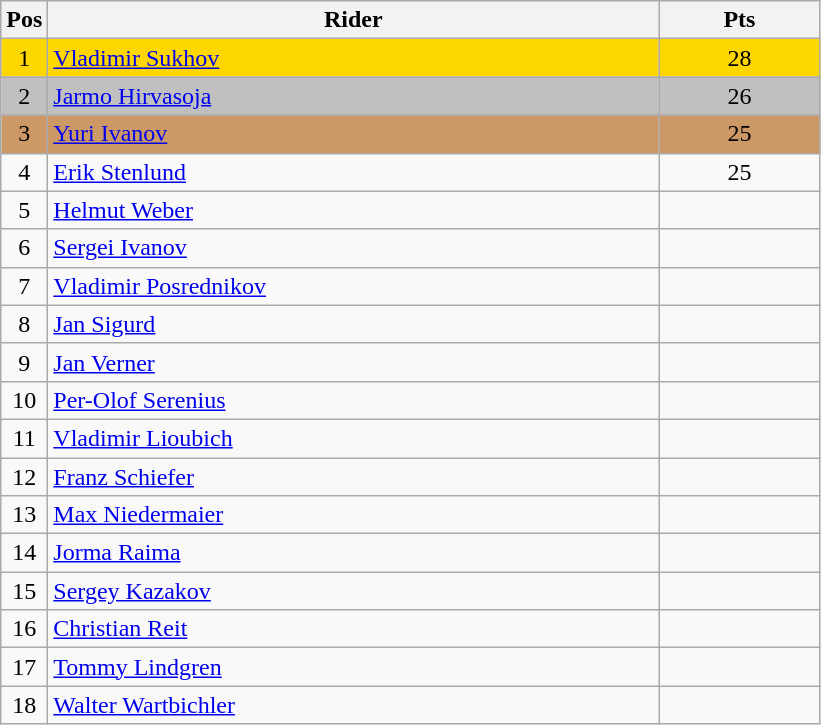<table class="wikitable" style="font-size: 100%">
<tr>
<th width=20>Pos</th>
<th width=400>Rider</th>
<th width=100>Pts</th>
</tr>
<tr align=center style="background-color: gold;">
<td>1</td>
<td align="left"> <a href='#'>Vladimir Sukhov</a></td>
<td>28</td>
</tr>
<tr align=center style="background-color: silver;">
<td>2</td>
<td align="left"> <a href='#'>Jarmo Hirvasoja</a></td>
<td>26</td>
</tr>
<tr align=center style="background-color: #cc9966;">
<td>3</td>
<td align="left"> <a href='#'>Yuri Ivanov</a></td>
<td>25</td>
</tr>
<tr align=center>
<td>4</td>
<td align="left"> <a href='#'>Erik Stenlund</a></td>
<td>25</td>
</tr>
<tr align=center>
<td>5</td>
<td align="left"> <a href='#'>Helmut Weber</a></td>
<td></td>
</tr>
<tr align=center>
<td>6</td>
<td align="left"> <a href='#'>Sergei Ivanov</a></td>
<td></td>
</tr>
<tr align=center>
<td>7</td>
<td align="left"> <a href='#'>Vladimir Posrednikov</a></td>
<td></td>
</tr>
<tr align=center>
<td>8</td>
<td align="left"> <a href='#'>Jan Sigurd</a></td>
<td></td>
</tr>
<tr align=center>
<td>9</td>
<td align="left"> <a href='#'>Jan Verner</a></td>
<td></td>
</tr>
<tr align=center>
<td>10</td>
<td align="left"> <a href='#'>Per-Olof Serenius</a></td>
<td></td>
</tr>
<tr align=center>
<td>11</td>
<td align="left"> <a href='#'>Vladimir Lioubich</a></td>
<td></td>
</tr>
<tr align=center>
<td>12</td>
<td align="left"> <a href='#'>Franz Schiefer</a></td>
<td></td>
</tr>
<tr align=center>
<td>13</td>
<td align="left"> <a href='#'>Max Niedermaier</a></td>
<td></td>
</tr>
<tr align=center>
<td>14</td>
<td align="left"> <a href='#'>Jorma Raima</a></td>
<td></td>
</tr>
<tr align=center>
<td>15</td>
<td align="left"> <a href='#'>Sergey Kazakov</a></td>
<td></td>
</tr>
<tr align=center>
<td>16</td>
<td align="left"> <a href='#'>Christian Reit</a></td>
<td></td>
</tr>
<tr align=center>
<td>17</td>
<td align="left"> <a href='#'>Tommy Lindgren</a></td>
<td></td>
</tr>
<tr align=center>
<td>18</td>
<td align="left"> <a href='#'>Walter Wartbichler</a></td>
<td></td>
</tr>
</table>
